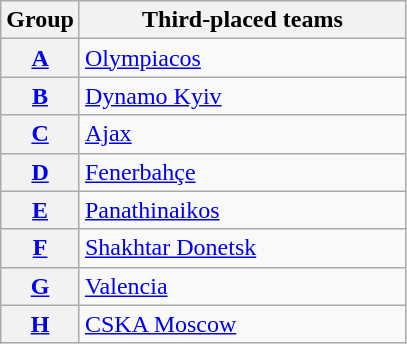<table class="wikitable">
<tr>
<th>Group</th>
<th width=210>Third-placed teams</th>
</tr>
<tr>
<th><a href='#'>A</a></th>
<td> <a href='#'>Olympiacos</a></td>
</tr>
<tr>
<th><a href='#'>B</a></th>
<td> <a href='#'>Dynamo Kyiv</a></td>
</tr>
<tr>
<th><a href='#'>C</a></th>
<td> <a href='#'>Ajax</a></td>
</tr>
<tr>
<th><a href='#'>D</a></th>
<td> <a href='#'>Fenerbahçe</a></td>
</tr>
<tr>
<th><a href='#'>E</a></th>
<td> <a href='#'>Panathinaikos</a></td>
</tr>
<tr>
<th><a href='#'>F</a></th>
<td> <a href='#'>Shakhtar Donetsk</a></td>
</tr>
<tr>
<th><a href='#'>G</a></th>
<td> <a href='#'>Valencia</a></td>
</tr>
<tr>
<th><a href='#'>H</a></th>
<td> <a href='#'>CSKA Moscow</a></td>
</tr>
</table>
